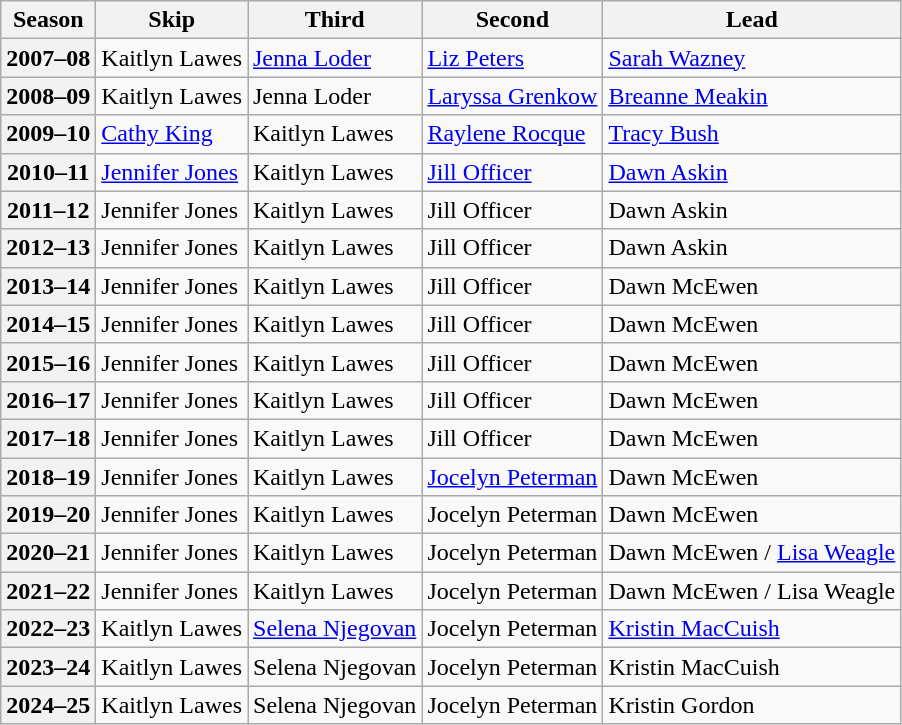<table class="wikitable">
<tr>
<th scope="col">Season</th>
<th scope="col">Skip</th>
<th scope="col">Third</th>
<th scope="col">Second</th>
<th scope="col">Lead</th>
</tr>
<tr>
<th scope="row">2007–08</th>
<td>Kaitlyn Lawes</td>
<td><a href='#'>Jenna Loder</a></td>
<td><a href='#'>Liz Peters</a></td>
<td><a href='#'>Sarah Wazney</a></td>
</tr>
<tr>
<th scope="row">2008–09</th>
<td>Kaitlyn Lawes</td>
<td>Jenna Loder</td>
<td><a href='#'>Laryssa Grenkow</a></td>
<td><a href='#'>Breanne Meakin</a></td>
</tr>
<tr>
<th scope="row">2009–10</th>
<td><a href='#'>Cathy King</a></td>
<td>Kaitlyn Lawes</td>
<td><a href='#'>Raylene Rocque</a></td>
<td><a href='#'>Tracy Bush</a></td>
</tr>
<tr>
<th scope="row">2010–11</th>
<td><a href='#'>Jennifer Jones</a></td>
<td>Kaitlyn Lawes</td>
<td><a href='#'>Jill Officer</a></td>
<td><a href='#'>Dawn Askin</a></td>
</tr>
<tr>
<th scope="row">2011–12</th>
<td>Jennifer Jones</td>
<td>Kaitlyn Lawes</td>
<td>Jill Officer</td>
<td>Dawn Askin</td>
</tr>
<tr>
<th scope="row">2012–13</th>
<td>Jennifer Jones</td>
<td>Kaitlyn Lawes</td>
<td>Jill Officer</td>
<td>Dawn Askin</td>
</tr>
<tr>
<th scope="row">2013–14</th>
<td>Jennifer Jones</td>
<td>Kaitlyn Lawes</td>
<td>Jill Officer</td>
<td>Dawn McEwen</td>
</tr>
<tr>
<th scope="row">2014–15</th>
<td>Jennifer Jones</td>
<td>Kaitlyn Lawes</td>
<td>Jill Officer</td>
<td>Dawn McEwen</td>
</tr>
<tr>
<th scope="row">2015–16</th>
<td>Jennifer Jones</td>
<td>Kaitlyn Lawes</td>
<td>Jill Officer</td>
<td>Dawn McEwen</td>
</tr>
<tr>
<th scope="row">2016–17</th>
<td>Jennifer Jones</td>
<td>Kaitlyn Lawes</td>
<td>Jill Officer</td>
<td>Dawn McEwen</td>
</tr>
<tr>
<th scope="row">2017–18</th>
<td>Jennifer Jones</td>
<td>Kaitlyn Lawes</td>
<td>Jill Officer</td>
<td>Dawn McEwen</td>
</tr>
<tr>
<th scope="row">2018–19</th>
<td>Jennifer Jones</td>
<td>Kaitlyn Lawes</td>
<td><a href='#'>Jocelyn Peterman</a></td>
<td>Dawn McEwen</td>
</tr>
<tr>
<th scope="row">2019–20</th>
<td>Jennifer Jones</td>
<td>Kaitlyn Lawes</td>
<td>Jocelyn Peterman</td>
<td>Dawn McEwen</td>
</tr>
<tr>
<th scope="row">2020–21</th>
<td>Jennifer Jones</td>
<td>Kaitlyn Lawes</td>
<td>Jocelyn Peterman</td>
<td>Dawn McEwen / <a href='#'>Lisa Weagle</a></td>
</tr>
<tr>
<th scope="row">2021–22</th>
<td>Jennifer Jones</td>
<td>Kaitlyn Lawes</td>
<td>Jocelyn Peterman</td>
<td>Dawn McEwen / Lisa Weagle</td>
</tr>
<tr>
<th scope="row">2022–23</th>
<td>Kaitlyn Lawes</td>
<td><a href='#'>Selena Njegovan</a></td>
<td>Jocelyn Peterman</td>
<td><a href='#'>Kristin MacCuish</a></td>
</tr>
<tr>
<th scope="row">2023–24</th>
<td>Kaitlyn Lawes</td>
<td>Selena Njegovan</td>
<td>Jocelyn Peterman</td>
<td>Kristin MacCuish</td>
</tr>
<tr>
<th scope="row">2024–25</th>
<td>Kaitlyn Lawes</td>
<td>Selena Njegovan</td>
<td>Jocelyn Peterman</td>
<td>Kristin Gordon</td>
</tr>
</table>
